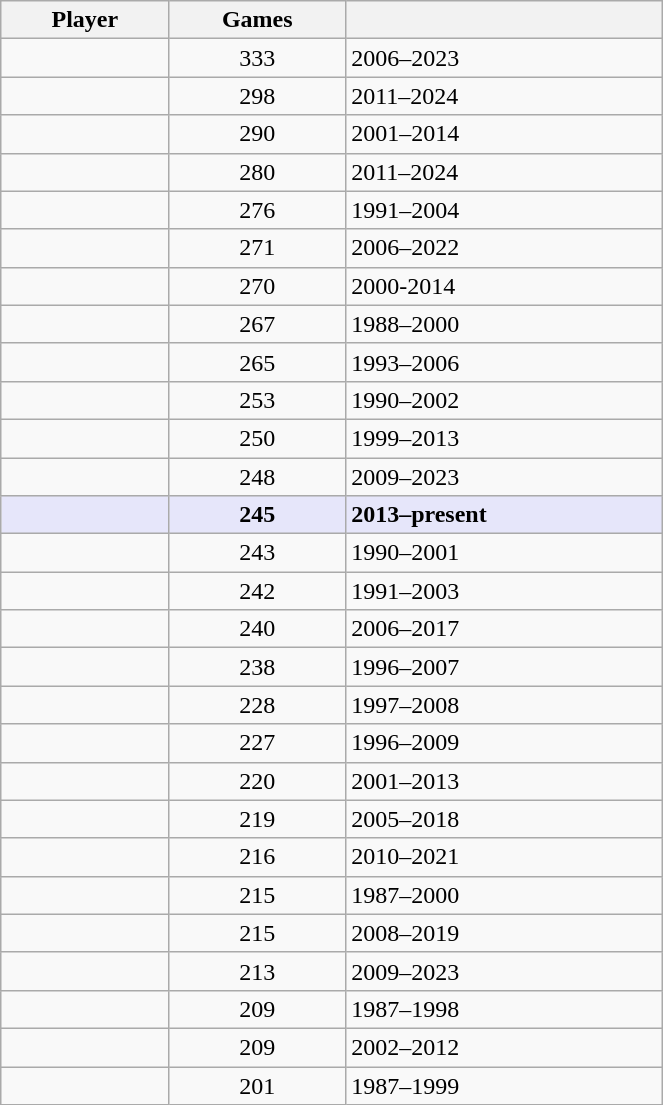<table class="wikitable sortable" width=35%>
<tr>
<th>Player</th>
<th>Games</th>
<th></th>
</tr>
<tr>
<td></td>
<td align=center>333</td>
<td>2006–2023</td>
</tr>
<tr>
<td></td>
<td align=center>298</td>
<td>2011–2024</td>
</tr>
<tr>
<td></td>
<td align=center>290</td>
<td>2001–2014</td>
</tr>
<tr>
<td></td>
<td align=center>280</td>
<td>2011–2024</td>
</tr>
<tr>
<td></td>
<td align=center>276</td>
<td>1991–2004</td>
</tr>
<tr>
<td></td>
<td align=center>271</td>
<td>2006–2022</td>
</tr>
<tr>
<td></td>
<td align=center>270</td>
<td>2000-2014</td>
</tr>
<tr>
<td></td>
<td align=center>267</td>
<td>1988–2000</td>
</tr>
<tr>
<td></td>
<td align=center>265</td>
<td>1993–2006</td>
</tr>
<tr>
<td></td>
<td align=center>253</td>
<td>1990–2002</td>
</tr>
<tr>
<td></td>
<td align=center>250</td>
<td>1999–2013</td>
</tr>
<tr>
<td></td>
<td align=center>248</td>
<td>2009–2023</td>
</tr>
<tr style=background:#E6E6FA>
<td><strong></strong></td>
<td align=center><strong>245</strong></td>
<td><strong>2013–present</strong></td>
</tr>
<tr>
<td></td>
<td align=center>243</td>
<td>1990–2001</td>
</tr>
<tr>
<td></td>
<td align=center>242</td>
<td>1991–2003</td>
</tr>
<tr>
<td></td>
<td align=center>240</td>
<td>2006–2017</td>
</tr>
<tr>
<td></td>
<td align=center>238</td>
<td>1996–2007</td>
</tr>
<tr>
<td></td>
<td align=center>228</td>
<td>1997–2008</td>
</tr>
<tr>
<td></td>
<td align=center>227</td>
<td>1996–2009</td>
</tr>
<tr>
<td></td>
<td align=center>220</td>
<td>2001–2013</td>
</tr>
<tr>
<td></td>
<td align=center>219</td>
<td>2005–2018</td>
</tr>
<tr>
<td></td>
<td align=center>216</td>
<td>2010–2021</td>
</tr>
<tr>
<td></td>
<td align=center>215</td>
<td>1987–2000</td>
</tr>
<tr>
<td></td>
<td align=center>215</td>
<td>2008–2019</td>
</tr>
<tr>
<td></td>
<td align=center>213</td>
<td>2009–2023</td>
</tr>
<tr>
<td></td>
<td align=center>209</td>
<td>1987–1998</td>
</tr>
<tr>
<td></td>
<td align=center>209</td>
<td>2002–2012</td>
</tr>
<tr>
<td></td>
<td align=center>201</td>
<td>1987–1999</td>
</tr>
</table>
